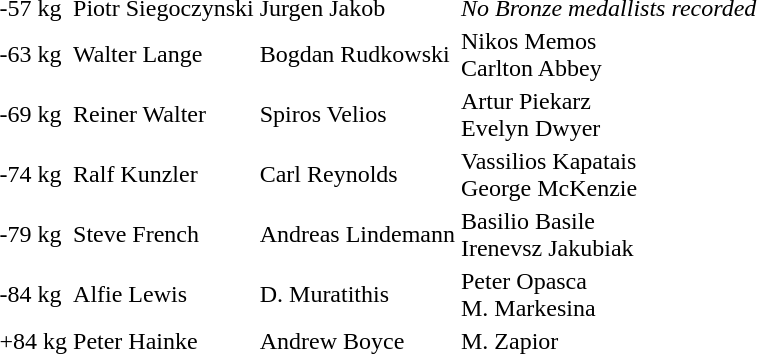<table>
<tr>
<td>-57 kg</td>
<td>Piotr Siegoczynski </td>
<td>Jurgen Jakob </td>
<td><em>No Bronze medallists recorded</em></td>
</tr>
<tr>
<td>-63 kg</td>
<td>Walter Lange </td>
<td>Bogdan Rudkowski </td>
<td>Nikos Memos <br>Carlton Abbey </td>
</tr>
<tr>
<td>-69 kg</td>
<td>Reiner Walter </td>
<td>Spiros Velios </td>
<td>Artur Piekarz <br>Evelyn Dwyer </td>
</tr>
<tr>
<td>-74 kg</td>
<td>Ralf Kunzler </td>
<td>Carl Reynolds </td>
<td>Vassilios Kapatais <br>George McKenzie </td>
</tr>
<tr>
<td>-79 kg</td>
<td>Steve French </td>
<td>Andreas Lindemann </td>
<td>Basilio Basile <br>Irenevsz Jakubiak </td>
</tr>
<tr>
<td>-84 kg</td>
<td>Alfie Lewis </td>
<td>D. Muratithis </td>
<td>Peter Opasca <br>M. Markesina </td>
</tr>
<tr>
<td>+84 kg</td>
<td>Peter Hainke </td>
<td>Andrew Boyce </td>
<td>M. Zapior </td>
</tr>
<tr>
</tr>
</table>
